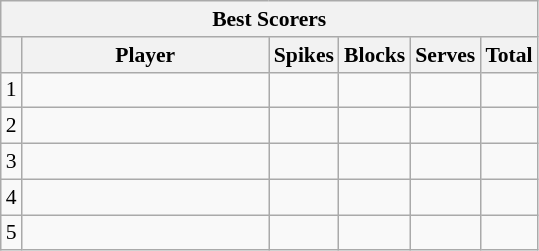<table class="wikitable sortable" style=font-size:90%>
<tr>
<th colspan=6>Best Scorers</th>
</tr>
<tr>
<th></th>
<th width=158>Player</th>
<th width=20>Spikes</th>
<th width=20>Blocks</th>
<th width=20>Serves</th>
<th width=20>Total</th>
</tr>
<tr>
<td align=center>1</td>
<td></td>
<td align=center></td>
<td align=center></td>
<td align=center></td>
<td align=center></td>
</tr>
<tr>
<td align=center>2</td>
<td></td>
<td align=center></td>
<td align=center></td>
<td align=center></td>
<td align=center></td>
</tr>
<tr>
<td align=center>3</td>
<td></td>
<td align=center></td>
<td align=center></td>
<td align=center></td>
<td align=center></td>
</tr>
<tr>
<td align=center>4</td>
<td></td>
<td align=center></td>
<td align=center></td>
<td align=center></td>
<td align=center></td>
</tr>
<tr>
<td align=center>5</td>
<td></td>
<td align=center></td>
<td align=center></td>
<td align=center></td>
<td align=center></td>
</tr>
</table>
